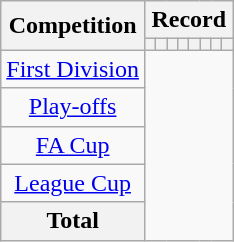<table class="wikitable" style="text-align: center">
<tr>
<th rowspan=2>Competition</th>
<th colspan=8>Record</th>
</tr>
<tr>
<th></th>
<th></th>
<th></th>
<th></th>
<th></th>
<th></th>
<th></th>
<th></th>
</tr>
<tr>
<td><a href='#'>First Division</a><br></td>
</tr>
<tr>
<td><a href='#'>Play-offs</a><br></td>
</tr>
<tr>
<td><a href='#'>FA Cup</a><br></td>
</tr>
<tr>
<td><a href='#'>League Cup</a><br></td>
</tr>
<tr>
<th>Total<br></th>
</tr>
</table>
